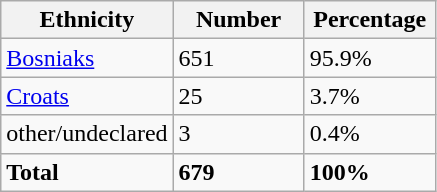<table class="wikitable">
<tr>
<th width="100px">Ethnicity</th>
<th width="80px">Number</th>
<th width="80px">Percentage</th>
</tr>
<tr>
<td><a href='#'>Bosniaks</a></td>
<td>651</td>
<td>95.9%</td>
</tr>
<tr>
<td><a href='#'>Croats</a></td>
<td>25</td>
<td>3.7%</td>
</tr>
<tr>
<td>other/undeclared</td>
<td>3</td>
<td>0.4%</td>
</tr>
<tr>
<td><strong>Total</strong></td>
<td><strong>679</strong></td>
<td><strong>100%</strong></td>
</tr>
</table>
